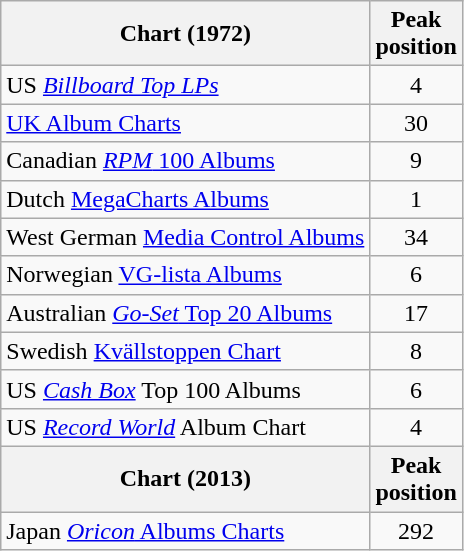<table class="wikitable">
<tr>
<th>Chart (1972)</th>
<th>Peak<br>position</th>
</tr>
<tr>
<td>US <a href='#'><em>Billboard Top LPs</em></a></td>
<td align=center>4</td>
</tr>
<tr>
<td><a href='#'>UK Album Charts</a></td>
<td align=center>30</td>
</tr>
<tr>
<td>Canadian <a href='#'><em>RPM</em> 100 Albums</a></td>
<td align=center>9</td>
</tr>
<tr>
<td>Dutch <a href='#'>MegaCharts Albums</a></td>
<td align=center>1</td>
</tr>
<tr>
<td>West German <a href='#'>Media Control Albums</a></td>
<td align=center>34</td>
</tr>
<tr>
<td>Norwegian <a href='#'>VG-lista Albums</a></td>
<td align=center>6</td>
</tr>
<tr>
<td>Australian <a href='#'><em>Go-Set</em> Top 20 Albums</a></td>
<td align=center>17</td>
</tr>
<tr>
<td>Swedish <a href='#'>Kvällstoppen Chart</a></td>
<td align=center>8</td>
</tr>
<tr>
<td>US <em><a href='#'>Cash Box</a></em> Top 100 Albums</td>
<td align=center>6</td>
</tr>
<tr>
<td>US <em><a href='#'>Record World</a></em> Album Chart</td>
<td align=center>4</td>
</tr>
<tr>
<th>Chart (2013)</th>
<th>Peak<br>position</th>
</tr>
<tr>
<td>Japan <a href='#'><em>Oricon</em> Albums Charts</a></td>
<td align=center>292</td>
</tr>
</table>
